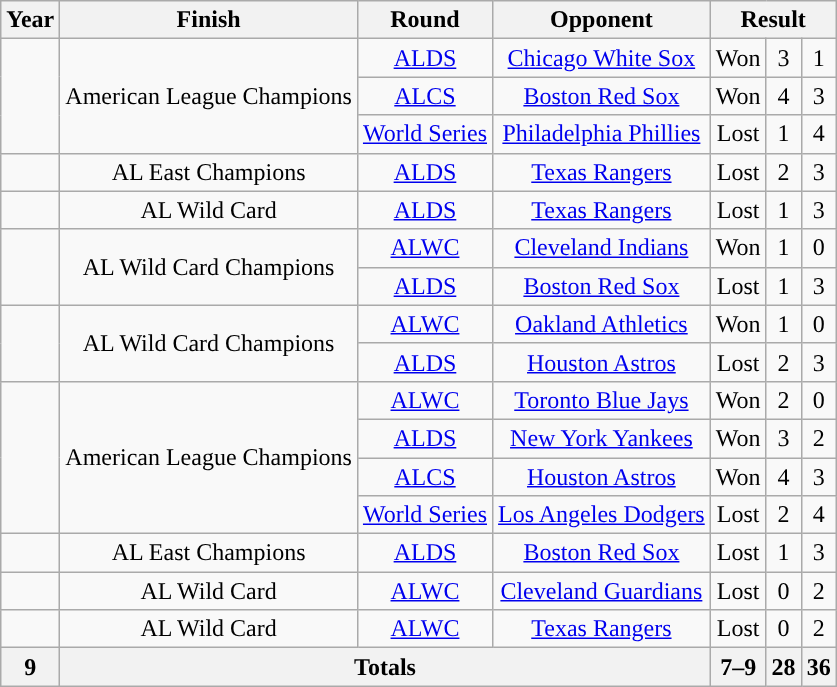<table class="wikitable">
<tr>
<th colspan=1>Year</th>
<th colspan=1>Finish</th>
<th colspan=1>Round</th>
<th colspan=1>Opponent</th>
<th colspan=3>Result</th>
</tr>
<tr>
<td align="center" rowspan="3"></td>
<td align="center" rowspan="3">American League Champions</td>
<td align="center"><a href='#'>ALDS</a></td>
<td align="center"><a href='#'>Chicago White Sox</a></td>
<td align="center">Won</td>
<td align="center">3</td>
<td align="center">1</td>
</tr>
<tr>
<td align="center"><a href='#'>ALCS</a></td>
<td align="center"><a href='#'>Boston Red Sox</a></td>
<td align="center">Won</td>
<td align="center">4</td>
<td align="center">3</td>
</tr>
<tr>
<td align="center"><a href='#'>World Series</a></td>
<td align="center"><a href='#'>Philadelphia Phillies</a></td>
<td align="center">Lost</td>
<td align="center">1</td>
<td align="center">4</td>
</tr>
<tr>
<td align="center" rowspan="1"></td>
<td align="center" rowspan="1">AL East Champions</td>
<td align="center"><a href='#'>ALDS</a></td>
<td align="center"><a href='#'>Texas Rangers</a></td>
<td align="center">Lost</td>
<td align="center">2</td>
<td align="center">3</td>
</tr>
<tr>
<td align="center" rowspan="1"></td>
<td align="center" rowspan="1">AL Wild Card</td>
<td align="center"><a href='#'>ALDS</a></td>
<td align="center"><a href='#'>Texas Rangers</a></td>
<td align="center">Lost</td>
<td align="center">1</td>
<td align="center">3</td>
</tr>
<tr>
<td align="center" rowspan="2"></td>
<td align="center" rowspan="2">AL Wild Card Champions</td>
<td align="center"><a href='#'>ALWC</a></td>
<td align="center"><a href='#'>Cleveland Indians</a></td>
<td align="center">Won</td>
<td align="center">1</td>
<td align="center">0</td>
</tr>
<tr>
<td align="center"><a href='#'>ALDS</a></td>
<td align="center"><a href='#'>Boston Red Sox</a></td>
<td align="center">Lost</td>
<td align="center">1</td>
<td align="center">3</td>
</tr>
<tr>
<td align="center" rowspan="2"></td>
<td align="center" rowspan="2">AL Wild Card Champions</td>
<td align="center"><a href='#'>ALWC</a></td>
<td align="center"><a href='#'>Oakland Athletics</a></td>
<td align="center">Won</td>
<td align="center">1</td>
<td align="center">0</td>
</tr>
<tr>
<td align="center"><a href='#'>ALDS</a></td>
<td align="center"><a href='#'>Houston Astros</a></td>
<td align="center">Lost</td>
<td align="center">2</td>
<td align="center">3</td>
</tr>
<tr>
<td align="center" rowspan="4"></td>
<td align="center" rowspan="4">American League Champions</td>
<td align="center"><a href='#'>ALWC</a></td>
<td align="center"><a href='#'>Toronto Blue Jays</a></td>
<td align="center">Won</td>
<td align="center">2</td>
<td align="center">0</td>
</tr>
<tr>
<td align="center"><a href='#'>ALDS</a></td>
<td align="center"><a href='#'>New York Yankees</a></td>
<td align="center">Won</td>
<td align="center">3</td>
<td align="center">2</td>
</tr>
<tr>
<td align="center"><a href='#'>ALCS</a></td>
<td align="center"><a href='#'>Houston Astros</a></td>
<td align="center">Won</td>
<td align="center">4</td>
<td align="center">3</td>
</tr>
<tr>
<td align="center"><a href='#'>World Series</a></td>
<td align="center"><a href='#'>Los Angeles Dodgers</a></td>
<td align="center">Lost</td>
<td align="center">2</td>
<td align="center">4</td>
</tr>
<tr>
<td align="center" rowspan="1"></td>
<td align="center" rowspan="1">AL East Champions</td>
<td align="center"><a href='#'>ALDS</a></td>
<td align="center"><a href='#'>Boston Red Sox</a></td>
<td align="center">Lost</td>
<td align="center">1</td>
<td align="center">3</td>
</tr>
<tr>
<td align="center" rowspan="1"></td>
<td align="center" rowspan="1">AL Wild Card</td>
<td align="center"><a href='#'>ALWC</a></td>
<td align="center"><a href='#'>Cleveland Guardians</a></td>
<td align="center">Lost</td>
<td align="center">0</td>
<td align="center">2</td>
</tr>
<tr>
<td align="center" rowspan="1"></td>
<td align="center" rowspan="1">AL Wild Card</td>
<td align="center"><a href='#'>ALWC</a></td>
<td align="center"><a href='#'>Texas Rangers</a></td>
<td align="center">Lost</td>
<td align="center">0</td>
<td align="center">2</td>
</tr>
<tr>
<th align="center">9</th>
<th colspan="3">Totals</th>
<th>7–9</th>
<th>28</th>
<th>36</th>
</tr>
</table>
